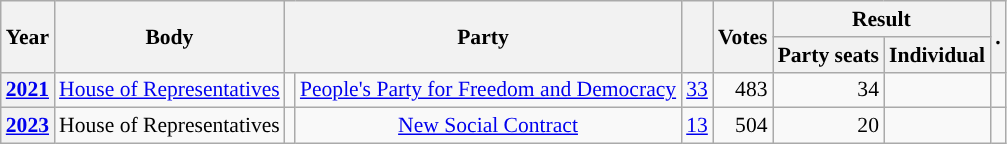<table class="wikitable plainrowheaders sortable" border=2 cellpadding=4 cellspacing=0 style="border: 1px #aaa solid; font-size: 90%; text-align:center;">
<tr>
<th scope="col" rowspan=2>Year</th>
<th scope="col" rowspan=2>Body</th>
<th scope="col" colspan=2 rowspan=2>Party</th>
<th scope="col" rowspan=2></th>
<th scope="col" rowspan=2>Votes</th>
<th scope="colgroup" colspan=2>Result</th>
<th scope="col" rowspan=2 class="unsortable">.</th>
</tr>
<tr>
<th scope="col">Party seats</th>
<th scope="col">Individual</th>
</tr>
<tr>
<th scope="row"><a href='#'>2021</a></th>
<td><a href='#'>House of Representatives</a></td>
<td style="background-color:"></td>
<td><a href='#'>People's Party for Freedom and Democracy</a></td>
<td style=text-align:right><a href='#'>33</a></td>
<td style=text-align:right>483</td>
<td style=text-align:right>34</td>
<td></td>
<td></td>
</tr>
<tr>
<th scope="row"><a href='#'>2023</a></th>
<td>House of Representatives</td>
<td style="background-color:"></td>
<td><a href='#'>New Social Contract</a></td>
<td style=text-align:right><a href='#'>13</a></td>
<td style=text-align:right>504</td>
<td style=text-align:right>20</td>
<td></td>
<td></td>
</tr>
</table>
